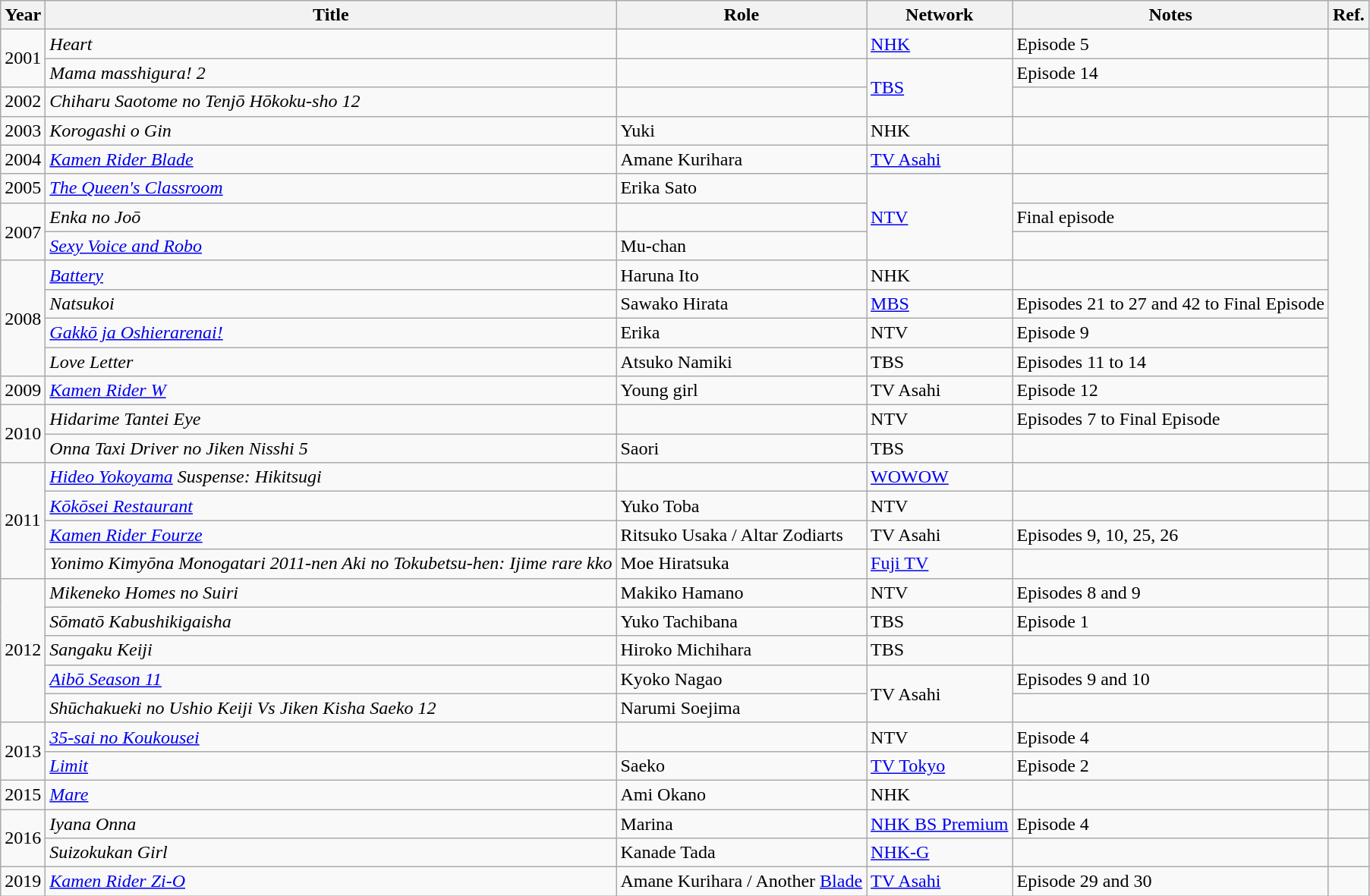<table class="wikitable">
<tr>
<th>Year</th>
<th>Title</th>
<th>Role</th>
<th>Network</th>
<th>Notes</th>
<th>Ref.</th>
</tr>
<tr>
<td rowspan="2">2001</td>
<td><em>Heart</em></td>
<td></td>
<td><a href='#'>NHK</a></td>
<td>Episode 5</td>
<td></td>
</tr>
<tr>
<td><em>Mama masshigura! 2</em></td>
<td></td>
<td rowspan="2"><a href='#'>TBS</a></td>
<td>Episode 14</td>
<td></td>
</tr>
<tr>
<td>2002</td>
<td><em>Chiharu Saotome no Tenjō Hōkoku-sho 12</em></td>
<td></td>
<td></td>
<td></td>
</tr>
<tr>
<td>2003</td>
<td><em>Korogashi o Gin</em></td>
<td>Yuki</td>
<td>NHK</td>
<td></td>
<td rowspan="12"></td>
</tr>
<tr>
<td>2004</td>
<td><em><a href='#'>Kamen Rider Blade</a></em></td>
<td>Amane Kurihara</td>
<td><a href='#'>TV Asahi</a></td>
<td></td>
</tr>
<tr>
<td>2005</td>
<td><em><a href='#'>The Queen's Classroom</a></em></td>
<td>Erika Sato</td>
<td rowspan="3"><a href='#'>NTV</a></td>
<td></td>
</tr>
<tr>
<td rowspan="2">2007</td>
<td><em>Enka no Joō</em></td>
<td></td>
<td>Final episode</td>
</tr>
<tr>
<td><em><a href='#'>Sexy Voice and Robo</a></em></td>
<td>Mu-chan</td>
<td></td>
</tr>
<tr>
<td rowspan="4">2008</td>
<td><em><a href='#'>Battery</a></em></td>
<td>Haruna Ito</td>
<td>NHK</td>
<td></td>
</tr>
<tr>
<td><em>Natsukoi</em></td>
<td>Sawako Hirata</td>
<td><a href='#'>MBS</a></td>
<td>Episodes 21 to 27 and 42 to Final Episode</td>
</tr>
<tr>
<td><em><a href='#'>Gakkō ja Oshierarenai!</a></em></td>
<td>Erika</td>
<td>NTV</td>
<td>Episode 9</td>
</tr>
<tr>
<td><em>Love Letter</em></td>
<td>Atsuko Namiki</td>
<td>TBS</td>
<td>Episodes 11 to 14</td>
</tr>
<tr>
<td>2009</td>
<td><em><a href='#'>Kamen Rider W</a></em></td>
<td>Young girl</td>
<td>TV Asahi</td>
<td>Episode 12</td>
</tr>
<tr>
<td rowspan="2">2010</td>
<td><em>Hidarime Tantei Eye</em></td>
<td></td>
<td>NTV</td>
<td>Episodes 7 to Final Episode</td>
</tr>
<tr>
<td><em>Onna Taxi Driver no Jiken Nisshi 5</em></td>
<td>Saori</td>
<td>TBS</td>
<td></td>
</tr>
<tr>
<td rowspan="4">2011</td>
<td><em><a href='#'>Hideo Yokoyama</a> Suspense: Hikitsugi</em></td>
<td></td>
<td><a href='#'>WOWOW</a></td>
<td></td>
<td></td>
</tr>
<tr>
<td><em><a href='#'>Kōkōsei Restaurant</a></em></td>
<td>Yuko Toba</td>
<td>NTV</td>
<td></td>
<td></td>
</tr>
<tr>
<td><em><a href='#'>Kamen Rider Fourze</a></em></td>
<td>Ritsuko Usaka / Altar Zodiarts</td>
<td>TV Asahi</td>
<td>Episodes 9, 10, 25, 26</td>
<td></td>
</tr>
<tr>
<td><em>Yonimo Kimyōna Monogatari 2011-nen Aki no Tokubetsu-hen: Ijime rare kko</em></td>
<td>Moe Hiratsuka</td>
<td><a href='#'>Fuji TV</a></td>
<td></td>
<td></td>
</tr>
<tr>
<td rowspan="5">2012</td>
<td><em>Mikeneko Homes no Suiri</em></td>
<td>Makiko Hamano</td>
<td>NTV</td>
<td>Episodes 8 and 9</td>
<td></td>
</tr>
<tr>
<td><em>Sōmatō Kabushikigaisha</em></td>
<td>Yuko Tachibana</td>
<td>TBS</td>
<td>Episode 1</td>
<td></td>
</tr>
<tr>
<td><em>Sangaku Keiji</em></td>
<td>Hiroko Michihara</td>
<td>TBS</td>
<td></td>
<td></td>
</tr>
<tr>
<td><em><a href='#'>Aibō Season 11</a></em></td>
<td>Kyoko Nagao</td>
<td rowspan="2">TV Asahi</td>
<td>Episodes 9 and 10</td>
<td></td>
</tr>
<tr>
<td><em>Shūchakueki no Ushio Keiji Vs Jiken Kisha Saeko 12</em></td>
<td>Narumi Soejima</td>
<td></td>
<td></td>
</tr>
<tr>
<td rowspan="2">2013</td>
<td><em><a href='#'>35-sai no Koukousei</a></em></td>
<td></td>
<td>NTV</td>
<td>Episode 4</td>
<td></td>
</tr>
<tr>
<td><em><a href='#'>Limit</a></em></td>
<td>Saeko</td>
<td><a href='#'>TV Tokyo</a></td>
<td>Episode 2</td>
<td></td>
</tr>
<tr>
<td>2015</td>
<td><em><a href='#'>Mare</a></em></td>
<td>Ami Okano</td>
<td>NHK</td>
<td></td>
<td></td>
</tr>
<tr>
<td rowspan="2">2016</td>
<td><em>Iyana Onna</em></td>
<td>Marina</td>
<td><a href='#'>NHK BS Premium</a></td>
<td>Episode 4</td>
<td></td>
</tr>
<tr>
<td><em>Suizokukan Girl</em></td>
<td>Kanade Tada</td>
<td><a href='#'>NHK-G</a></td>
<td></td>
<td></td>
</tr>
<tr>
<td>2019</td>
<td><em><a href='#'>Kamen Rider Zi-O</a></em></td>
<td>Amane Kurihara / Another <a href='#'>Bl</a><a href='#'>ade</a></td>
<td><a href='#'>TV Asahi</a></td>
<td>Episode 29 and 30</td>
<td></td>
</tr>
</table>
